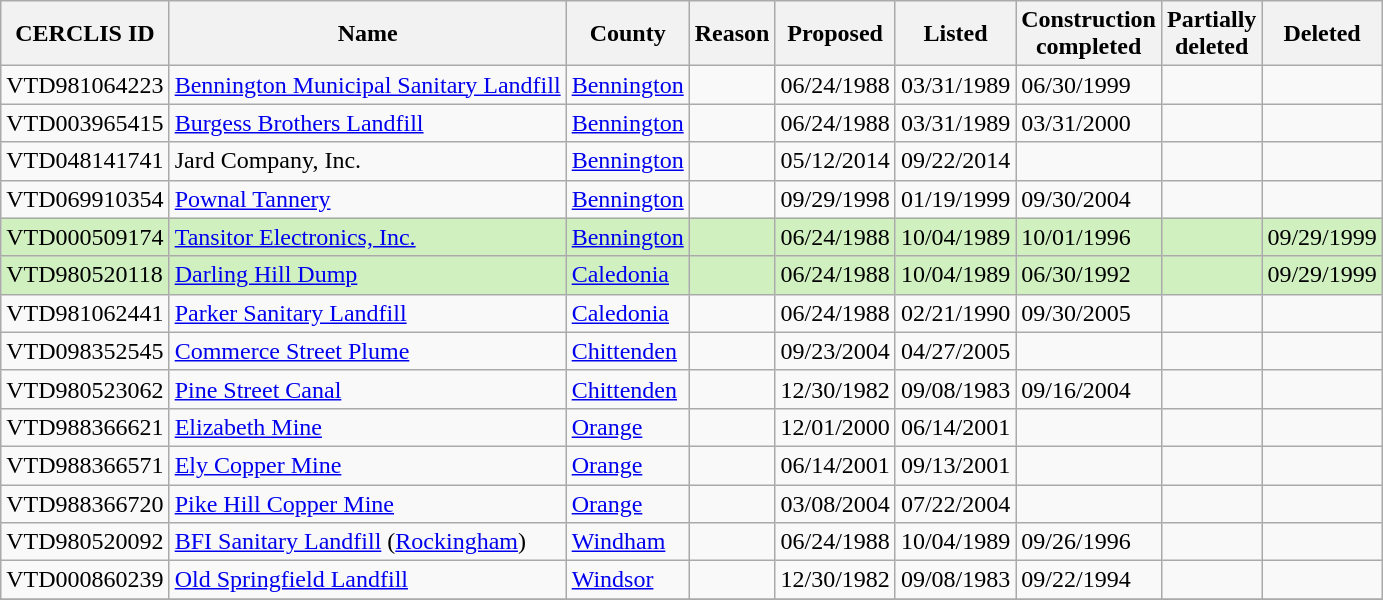<table class="wikitable sortable">
<tr>
<th>CERCLIS ID</th>
<th>Name</th>
<th>County</th>
<th>Reason</th>
<th>Proposed</th>
<th>Listed</th>
<th>Construction<br>completed</th>
<th>Partially<br>deleted</th>
<th>Deleted</th>
</tr>
<tr>
<td>VTD981064223</td>
<td><a href='#'>Bennington Municipal Sanitary Landfill</a></td>
<td><a href='#'>Bennington</a></td>
<td></td>
<td>06/24/1988</td>
<td>03/31/1989</td>
<td>06/30/1999</td>
<td></td>
<td></td>
</tr>
<tr>
<td>VTD003965415</td>
<td><a href='#'>Burgess Brothers Landfill</a></td>
<td><a href='#'>Bennington</a></td>
<td></td>
<td>06/24/1988</td>
<td>03/31/1989</td>
<td>03/31/2000</td>
<td></td>
<td></td>
</tr>
<tr>
<td>VTD048141741</td>
<td>Jard Company, Inc.</td>
<td><a href='#'>Bennington</a></td>
<td></td>
<td>05/12/2014</td>
<td>09/22/2014</td>
<td></td>
<td></td>
<td></td>
</tr>
<tr>
<td>VTD069910354</td>
<td><a href='#'>Pownal Tannery</a></td>
<td><a href='#'>Bennington</a></td>
<td></td>
<td>09/29/1998</td>
<td>01/19/1999</td>
<td>09/30/2004</td>
<td></td>
<td></td>
</tr>
<tr style="background:#d0f0c0">
<td>VTD000509174</td>
<td><a href='#'>Tansitor Electronics, Inc.</a></td>
<td><a href='#'>Bennington</a></td>
<td></td>
<td>06/24/1988</td>
<td>10/04/1989</td>
<td>10/01/1996</td>
<td></td>
<td>09/29/1999</td>
</tr>
<tr style="background:#d0f0c0">
<td>VTD980520118</td>
<td><a href='#'>Darling Hill Dump</a></td>
<td><a href='#'>Caledonia</a></td>
<td></td>
<td>06/24/1988</td>
<td>10/04/1989</td>
<td>06/30/1992</td>
<td></td>
<td>09/29/1999</td>
</tr>
<tr>
<td>VTD981062441</td>
<td><a href='#'>Parker Sanitary Landfill</a></td>
<td><a href='#'>Caledonia</a></td>
<td></td>
<td>06/24/1988</td>
<td>02/21/1990</td>
<td>09/30/2005</td>
<td></td>
<td></td>
</tr>
<tr>
<td>VTD098352545</td>
<td><a href='#'>Commerce Street Plume</a></td>
<td><a href='#'>Chittenden</a></td>
<td></td>
<td>09/23/2004</td>
<td>04/27/2005</td>
<td></td>
<td></td>
<td></td>
</tr>
<tr>
<td>VTD980523062</td>
<td><a href='#'>Pine Street Canal</a></td>
<td><a href='#'>Chittenden</a></td>
<td></td>
<td>12/30/1982</td>
<td>09/08/1983</td>
<td>09/16/2004</td>
<td></td>
<td></td>
</tr>
<tr>
<td>VTD988366621</td>
<td><a href='#'>Elizabeth Mine</a></td>
<td><a href='#'>Orange</a></td>
<td></td>
<td>12/01/2000</td>
<td>06/14/2001</td>
<td></td>
<td></td>
<td></td>
</tr>
<tr>
<td>VTD988366571</td>
<td><a href='#'>Ely Copper Mine</a></td>
<td><a href='#'>Orange</a></td>
<td></td>
<td>06/14/2001</td>
<td>09/13/2001</td>
<td></td>
<td></td>
<td></td>
</tr>
<tr>
<td>VTD988366720</td>
<td><a href='#'>Pike Hill Copper Mine</a></td>
<td><a href='#'>Orange</a></td>
<td></td>
<td>03/08/2004</td>
<td>07/22/2004</td>
<td></td>
<td></td>
<td></td>
</tr>
<tr>
<td>VTD980520092</td>
<td><a href='#'>BFI Sanitary Landfill</a> (<a href='#'>Rockingham</a>)</td>
<td><a href='#'>Windham</a></td>
<td></td>
<td>06/24/1988</td>
<td>10/04/1989</td>
<td>09/26/1996</td>
<td></td>
<td></td>
</tr>
<tr>
<td>VTD000860239</td>
<td><a href='#'>Old Springfield Landfill</a></td>
<td><a href='#'>Windsor</a></td>
<td></td>
<td>12/30/1982</td>
<td>09/08/1983</td>
<td>09/22/1994</td>
<td></td>
<td></td>
</tr>
<tr>
</tr>
</table>
